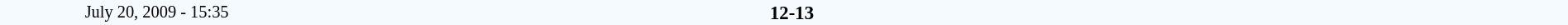<table style="width: 100%; background:#F5FAFF;" cellspacing="0">
<tr>
<td style=font-size:85% align=center rowspan=3 width=20%>July 20, 2009 - 15:35</td>
</tr>
<tr style=font-size:95%>
<td width=24% align=right></td>
<td align=center width=13%><strong>12-13</strong></td>
<td width=24%></td>
<td style=font-size:85% rowspan=3 valign=top align=center></td>
</tr>
</table>
